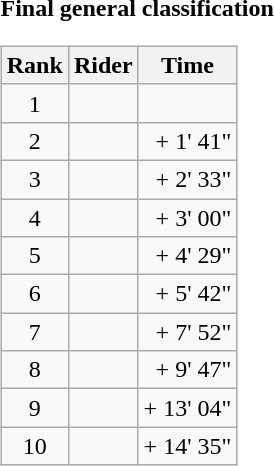<table>
<tr>
<td><strong>Final general classification</strong><br><table class="wikitable">
<tr>
<th scope="col">Rank</th>
<th scope="col">Rider</th>
<th scope="col">Time</th>
</tr>
<tr>
<td style="text-align:center;">1</td>
<td></td>
<td style="text-align:right;"></td>
</tr>
<tr>
<td style="text-align:center;">2</td>
<td></td>
<td style="text-align:right;">+ 1' 41"</td>
</tr>
<tr>
<td style="text-align:center;">3</td>
<td></td>
<td style="text-align:right;">+ 2' 33"</td>
</tr>
<tr>
<td style="text-align:center;">4</td>
<td></td>
<td style="text-align:right;">+ 3' 00"</td>
</tr>
<tr>
<td style="text-align:center;">5</td>
<td></td>
<td style="text-align:right;">+ 4' 29"</td>
</tr>
<tr>
<td style="text-align:center;">6</td>
<td></td>
<td style="text-align:right;">+ 5' 42"</td>
</tr>
<tr>
<td style="text-align:center;">7</td>
<td></td>
<td style="text-align:right;">+ 7' 52"</td>
</tr>
<tr>
<td style="text-align:center;">8</td>
<td></td>
<td style="text-align:right;">+ 9' 47"</td>
</tr>
<tr>
<td style="text-align:center;">9</td>
<td></td>
<td style="text-align:right;">+ 13' 04"</td>
</tr>
<tr>
<td style="text-align:center;">10</td>
<td></td>
<td style="text-align:right;">+ 14' 35"</td>
</tr>
</table>
</td>
</tr>
</table>
